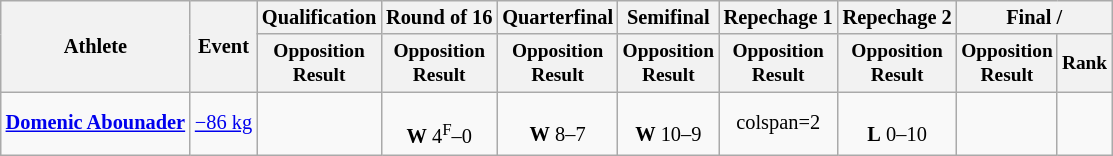<table class=wikitable style=font-size:85%;text-align:center>
<tr>
<th rowspan="2">Athlete</th>
<th rowspan="2">Event</th>
<th>Qualification</th>
<th>Round of 16</th>
<th>Quarterfinal</th>
<th>Semifinal</th>
<th>Repechage 1</th>
<th>Repechage 2</th>
<th colspan=2>Final / </th>
</tr>
<tr style="font-size: 95%">
<th>Opposition<br>Result</th>
<th>Opposition<br>Result</th>
<th>Opposition<br>Result</th>
<th>Opposition<br>Result</th>
<th>Opposition<br>Result</th>
<th>Opposition<br>Result</th>
<th>Opposition<br>Result</th>
<th>Rank</th>
</tr>
<tr>
<td align=left><strong><a href='#'>Domenic Abounader</a></strong></td>
<td align=left><a href='#'>−86 kg</a></td>
<td></td>
<td><br><strong>W</strong> 4<sup>F</sup>–0</td>
<td><br><strong>W</strong> 8–7</td>
<td><br><strong>W</strong> 10–9</td>
<td>colspan=2 </td>
<td><br><strong>L</strong> 0–10</td>
<td></td>
</tr>
</table>
